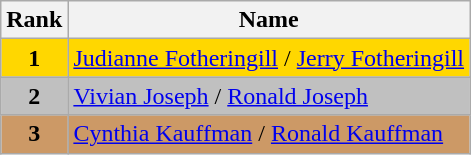<table class="wikitable">
<tr>
<th>Rank</th>
<th>Name</th>
</tr>
<tr bgcolor="gold">
<td align="center"><strong>1</strong></td>
<td><a href='#'>Judianne Fotheringill</a> / <a href='#'>Jerry Fotheringill</a></td>
</tr>
<tr bgcolor="silver">
<td align="center"><strong>2</strong></td>
<td><a href='#'>Vivian Joseph</a> / <a href='#'>Ronald Joseph</a></td>
</tr>
<tr bgcolor="cc9966">
<td align="center"><strong>3</strong></td>
<td><a href='#'>Cynthia Kauffman</a> / <a href='#'>Ronald Kauffman</a></td>
</tr>
</table>
